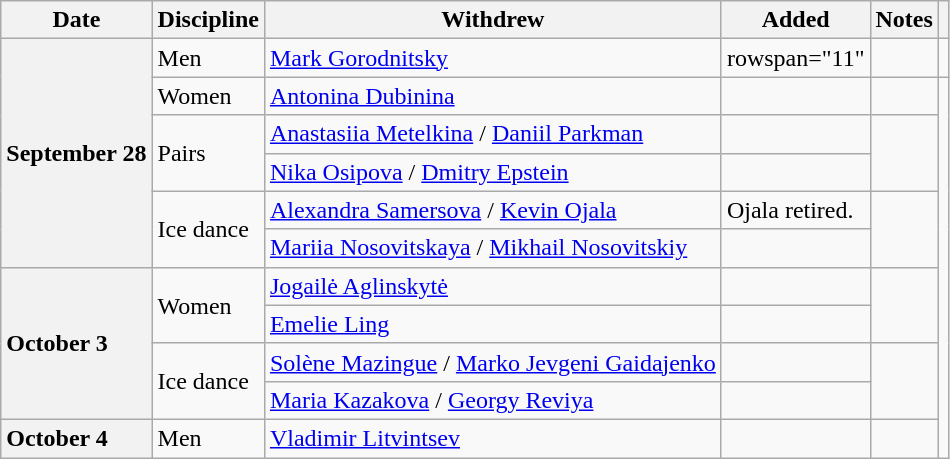<table class="wikitable unsortable" style="text-align:left;">
<tr>
<th scope="col">Date</th>
<th scope="col">Discipline</th>
<th scope="col">Withdrew</th>
<th scope="col">Added</th>
<th scope="col">Notes</th>
<th scope="col"></th>
</tr>
<tr>
<th scope="row" style="text-align:left" rowspan="6">September 28</th>
<td>Men</td>
<td> <a href='#'>Mark Gorodnitsky</a></td>
<td>rowspan="11" </td>
<td></td>
<td></td>
</tr>
<tr>
<td>Women</td>
<td> <a href='#'>Antonina Dubinina</a></td>
<td></td>
<td></td>
</tr>
<tr>
<td rowspan="2">Pairs</td>
<td> <a href='#'>Anastasiia Metelkina</a> / <a href='#'>Daniil Parkman</a></td>
<td></td>
<td rowspan="2"></td>
</tr>
<tr>
<td> <a href='#'>Nika Osipova</a> / <a href='#'>Dmitry Epstein</a></td>
<td></td>
</tr>
<tr>
<td rowspan="2">Ice dance</td>
<td> <a href='#'>Alexandra Samersova</a> / <a href='#'>Kevin Ojala</a></td>
<td>Ojala retired.</td>
<td rowspan="2"></td>
</tr>
<tr>
<td> <a href='#'>Mariia Nosovitskaya</a> / <a href='#'>Mikhail Nosovitskiy</a></td>
<td></td>
</tr>
<tr>
<th scope="row" style="text-align:left" rowspan="4">October 3</th>
<td rowspan=2>Women</td>
<td> <a href='#'>Jogailė Aglinskytė</a></td>
<td></td>
<td rowspan="2"></td>
</tr>
<tr>
<td> <a href='#'>Emelie Ling</a></td>
<td></td>
</tr>
<tr>
<td rowspan="2">Ice dance</td>
<td> <a href='#'>Solène Mazingue</a> / <a href='#'>Marko Jevgeni Gaidajenko</a></td>
<td></td>
<td rowspan="2"></td>
</tr>
<tr>
<td> <a href='#'>Maria Kazakova</a> / <a href='#'>Georgy Reviya</a></td>
<td></td>
</tr>
<tr>
<th scope="row" style="text-align:left">October 4</th>
<td>Men</td>
<td> <a href='#'>Vladimir Litvintsev</a></td>
<td></td>
<td></td>
</tr>
</table>
